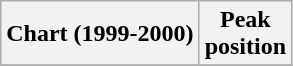<table class="wikitable">
<tr>
<th>Chart (1999-2000)</th>
<th>Peak<br>position</th>
</tr>
<tr>
</tr>
</table>
